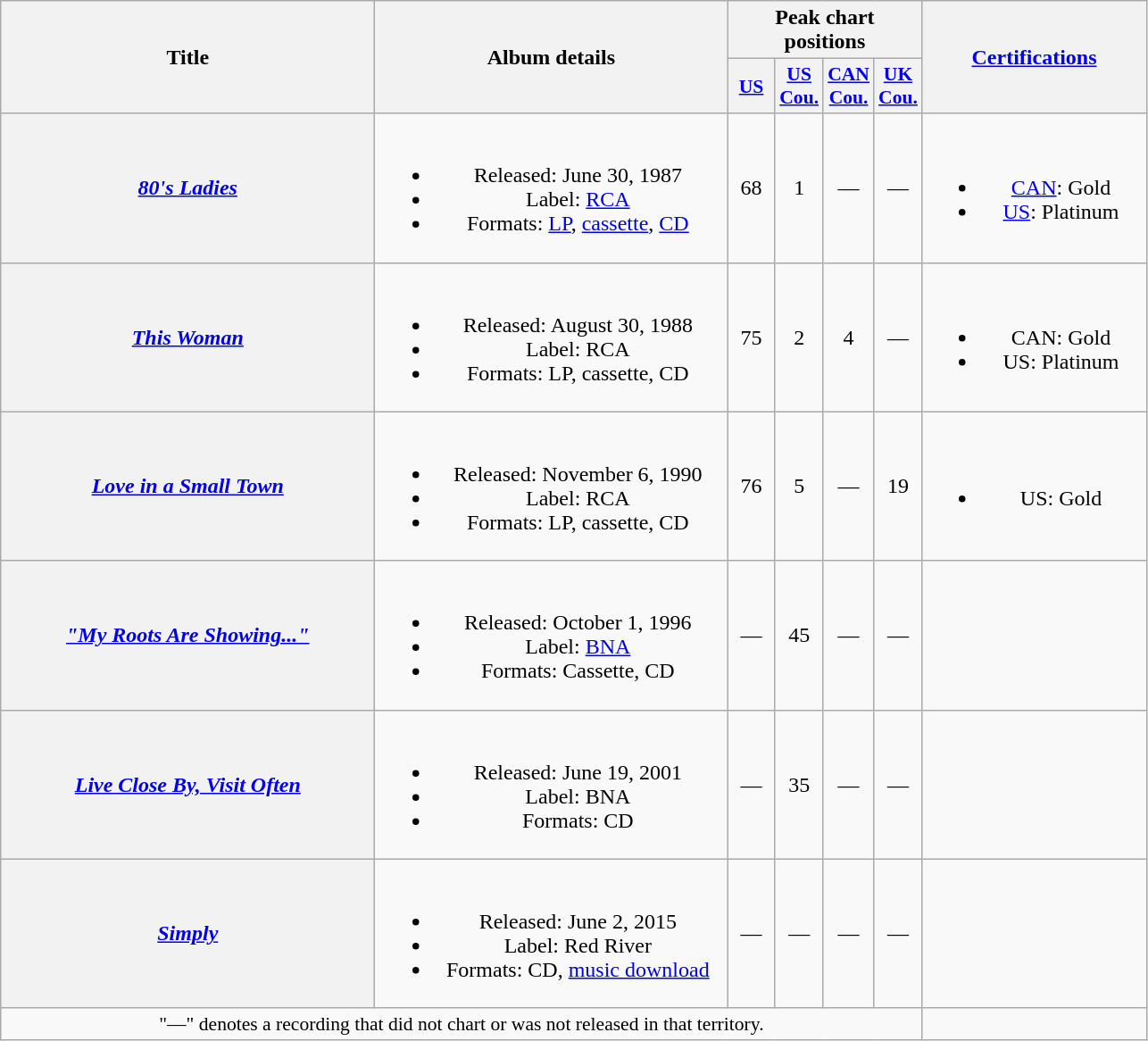<table class="wikitable plainrowheaders" style="text-align:center;" border="1">
<tr>
<th scope="col" rowspan="2" style="width:17em;">Title</th>
<th scope="col" rowspan="2" style="width:16em;">Album details</th>
<th scope="col" colspan="4">Peak chart<br>positions</th>
<th scope="col" rowspan="2" style="width:10em;"><a href='#'>Certifications</a></th>
</tr>
<tr>
<th scope="col" style="width:2em;font-size:90%;"><a href='#'>US</a><br></th>
<th scope="col" style="width:2em;font-size:90%;"><a href='#'>US<br>Cou.</a><br></th>
<th scope="col" style="width:2em;font-size:90%;"><a href='#'>CAN<br>Cou.</a><br></th>
<th scope="col" style="width:2em;font-size:90%;"><a href='#'>UK<br>Cou.</a><br></th>
</tr>
<tr>
<th scope="row"><em><a href='#'>80's Ladies</a></em></th>
<td><br><ul><li>Released: June 30, 1987</li><li>Label: <a href='#'>RCA</a></li><li>Formats: <a href='#'>LP</a>, <a href='#'>cassette</a>, <a href='#'>CD</a></li></ul></td>
<td>68</td>
<td>1</td>
<td>—</td>
<td>—</td>
<td><br><ul><li><a href='#'>CAN</a>: Gold</li><li><a href='#'>US</a>: Platinum</li></ul></td>
</tr>
<tr>
<th scope="row"><em><a href='#'>This Woman</a></em></th>
<td><br><ul><li>Released: August 30, 1988</li><li>Label: RCA</li><li>Formats: LP, cassette, CD</li></ul></td>
<td>75</td>
<td>2</td>
<td>4</td>
<td>—</td>
<td><br><ul><li>CAN: Gold</li><li>US: Platinum</li></ul></td>
</tr>
<tr>
<th scope="row"><em><a href='#'>Love in a Small Town</a></em></th>
<td><br><ul><li>Released: November 6, 1990</li><li>Label: RCA</li><li>Formats: LP, cassette, CD</li></ul></td>
<td>76</td>
<td>5</td>
<td>—</td>
<td>19<br></td>
<td><br><ul><li>US: Gold</li></ul></td>
</tr>
<tr>
<th scope="row"><em><a href='#'>"My Roots Are Showing..."</a></em></th>
<td><br><ul><li>Released: October 1, 1996</li><li>Label: <a href='#'>BNA</a></li><li>Formats: Cassette, CD</li></ul></td>
<td>—</td>
<td>45</td>
<td>—</td>
<td>—</td>
<td></td>
</tr>
<tr>
<th scope="row"><em><a href='#'>Live Close By, Visit Often</a></em></th>
<td><br><ul><li>Released: June 19, 2001</li><li>Label: BNA</li><li>Formats: CD</li></ul></td>
<td>—</td>
<td>35</td>
<td>—</td>
<td>—</td>
<td></td>
</tr>
<tr>
<th scope="row"><em><a href='#'>Simply</a></em></th>
<td><br><ul><li>Released: June 2, 2015</li><li>Label: Red River</li><li>Formats: CD, <a href='#'>music download</a></li></ul></td>
<td>—</td>
<td>—</td>
<td>—</td>
<td>—</td>
<td></td>
</tr>
<tr>
<td colspan="6" style="font-size:90%">"—" denotes a recording that did not chart or was not released in that territory.</td>
</tr>
</table>
